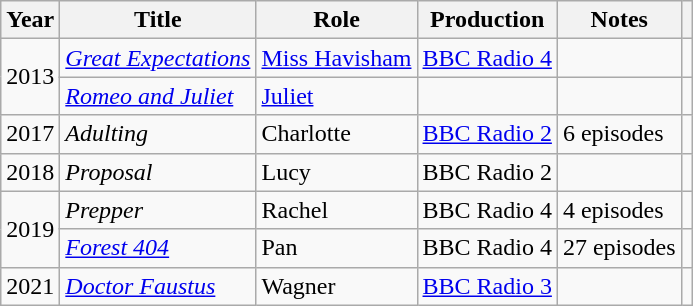<table class="wikitable sortable">
<tr>
<th>Year</th>
<th>Title</th>
<th>Role</th>
<th>Production</th>
<th class="unsortable">Notes</th>
<th class="unsortable"></th>
</tr>
<tr>
<td rowspan="2">2013</td>
<td><em><a href='#'>Great Expectations</a></em></td>
<td><a href='#'>Miss Havisham</a></td>
<td><a href='#'>BBC Radio 4</a></td>
<td></td>
<td></td>
</tr>
<tr>
<td><em><a href='#'>Romeo and Juliet</a></em></td>
<td><a href='#'>Juliet</a></td>
<td></td>
<td></td>
<td></td>
</tr>
<tr>
<td>2017</td>
<td><em>Adulting</em></td>
<td>Charlotte</td>
<td><a href='#'>BBC Radio 2</a></td>
<td>6 episodes</td>
<td></td>
</tr>
<tr>
<td>2018</td>
<td><em>Proposal</em></td>
<td>Lucy</td>
<td>BBC Radio 2</td>
<td></td>
<td align="center"></td>
</tr>
<tr>
<td rowspan="2">2019</td>
<td><em>Prepper</em></td>
<td>Rachel</td>
<td>BBC Radio 4</td>
<td>4 episodes</td>
<td></td>
</tr>
<tr>
<td><em><a href='#'>Forest 404</a></em></td>
<td>Pan</td>
<td>BBC Radio 4</td>
<td>27 episodes</td>
<td align="center"></td>
</tr>
<tr>
<td>2021</td>
<td><em><a href='#'>Doctor Faustus</a></em></td>
<td>Wagner</td>
<td><a href='#'>BBC Radio 3</a></td>
<td></td>
<td align="center"></td>
</tr>
</table>
